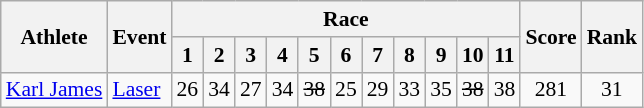<table class=wikitable style="font-size:90%">
<tr>
<th rowspan="2">Athlete</th>
<th rowspan="2">Event</th>
<th colspan="11">Race</th>
<th rowspan="2">Score</th>
<th rowspan="2">Rank</th>
</tr>
<tr>
<th>1</th>
<th>2</th>
<th>3</th>
<th>4</th>
<th>5</th>
<th>6</th>
<th>7</th>
<th>8</th>
<th>9</th>
<th>10</th>
<th>11</th>
</tr>
<tr>
<td align=left><a href='#'>Karl James</a></td>
<td><a href='#'>Laser</a></td>
<td>26</td>
<td>34</td>
<td>27</td>
<td>34</td>
<td><s>38</s></td>
<td>25</td>
<td>29</td>
<td>33</td>
<td>35</td>
<td><s>38</s></td>
<td>38</td>
<td align=center>281</td>
<td align=center>31</td>
</tr>
</table>
